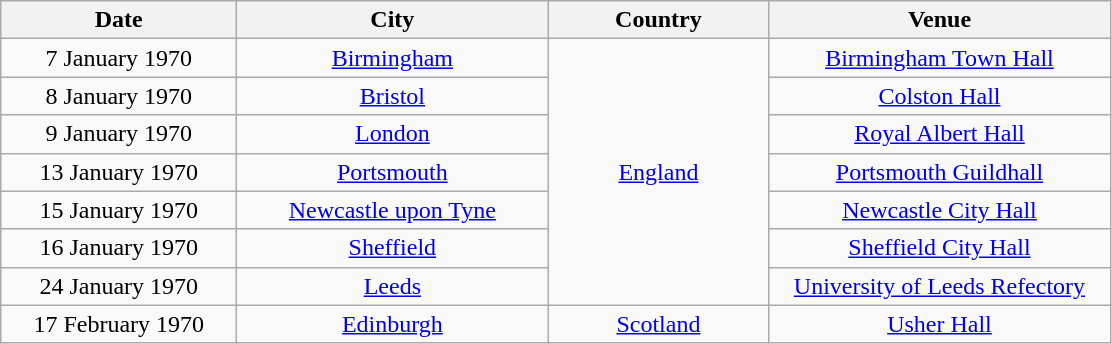<table class="wikitable" style="text-align:center;">
<tr>
<th style="width:150px;">Date</th>
<th style="width:200px;">City</th>
<th style="width:140px;">Country</th>
<th style="width:220px;">Venue</th>
</tr>
<tr>
<td>7 January 1970</td>
<td><a href='#'>Birmingham</a></td>
<td rowspan="7"><a href='#'>England</a></td>
<td><a href='#'>Birmingham Town Hall</a></td>
</tr>
<tr>
<td>8 January 1970</td>
<td><a href='#'>Bristol</a></td>
<td><a href='#'>Colston Hall</a></td>
</tr>
<tr>
<td>9 January 1970</td>
<td><a href='#'>London</a></td>
<td><a href='#'>Royal Albert Hall</a></td>
</tr>
<tr>
<td>13 January 1970</td>
<td><a href='#'>Portsmouth</a></td>
<td><a href='#'>Portsmouth Guildhall</a></td>
</tr>
<tr>
<td>15 January 1970</td>
<td><a href='#'>Newcastle upon Tyne</a></td>
<td><a href='#'>Newcastle City Hall</a></td>
</tr>
<tr>
<td>16 January 1970</td>
<td><a href='#'>Sheffield</a></td>
<td><a href='#'>Sheffield City Hall</a></td>
</tr>
<tr>
<td>24 January 1970</td>
<td><a href='#'>Leeds</a></td>
<td><a href='#'>University of Leeds Refectory</a></td>
</tr>
<tr>
<td>17 February 1970</td>
<td><a href='#'>Edinburgh</a></td>
<td><a href='#'>Scotland</a></td>
<td><a href='#'>Usher Hall</a><br></td>
</tr>
</table>
